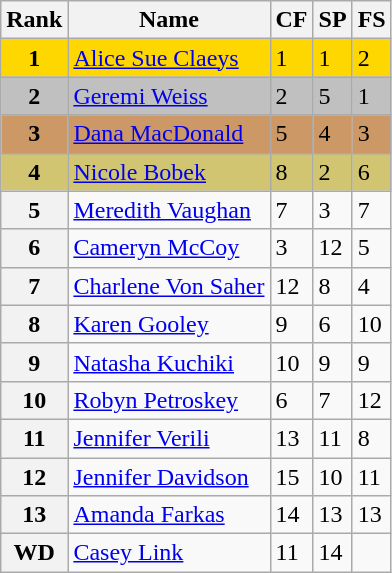<table class="wikitable">
<tr>
<th>Rank</th>
<th>Name</th>
<th>CF</th>
<th>SP</th>
<th>FS</th>
</tr>
<tr bgcolor="gold">
<td align="center"><strong>1</strong></td>
<td><a href='#'>Alice Sue Claeys</a></td>
<td>1</td>
<td>1</td>
<td>2</td>
</tr>
<tr bgcolor="silver">
<td align="center"><strong>2</strong></td>
<td><a href='#'>Geremi Weiss</a></td>
<td>2</td>
<td>5</td>
<td>1</td>
</tr>
<tr bgcolor="cc9966">
<td align="center"><strong>3</strong></td>
<td><a href='#'>Dana MacDonald</a></td>
<td>5</td>
<td>4</td>
<td>3</td>
</tr>
<tr bgcolor="#d1c571">
<td align="center"><strong>4</strong></td>
<td><a href='#'>Nicole Bobek</a></td>
<td>8</td>
<td>2</td>
<td>6</td>
</tr>
<tr>
<th>5</th>
<td><a href='#'>Meredith Vaughan</a></td>
<td>7</td>
<td>3</td>
<td>7</td>
</tr>
<tr>
<th>6</th>
<td><a href='#'>Cameryn McCoy</a></td>
<td>3</td>
<td>12</td>
<td>5</td>
</tr>
<tr>
<th>7</th>
<td><a href='#'>Charlene Von Saher</a></td>
<td>12</td>
<td>8</td>
<td>4</td>
</tr>
<tr>
<th>8</th>
<td><a href='#'>Karen Gooley</a></td>
<td>9</td>
<td>6</td>
<td>10</td>
</tr>
<tr>
<th>9</th>
<td><a href='#'>Natasha Kuchiki</a></td>
<td>10</td>
<td>9</td>
<td>9</td>
</tr>
<tr>
<th>10</th>
<td><a href='#'>Robyn Petroskey</a></td>
<td>6</td>
<td>7</td>
<td>12</td>
</tr>
<tr>
<th>11</th>
<td><a href='#'>Jennifer Verili</a></td>
<td>13</td>
<td>11</td>
<td>8</td>
</tr>
<tr>
<th>12</th>
<td><a href='#'>Jennifer Davidson</a></td>
<td>15</td>
<td>10</td>
<td>11</td>
</tr>
<tr>
<th>13</th>
<td><a href='#'>Amanda Farkas</a></td>
<td>14</td>
<td>13</td>
<td>13</td>
</tr>
<tr>
<th>WD</th>
<td><a href='#'>Casey Link</a></td>
<td>11</td>
<td>14</td>
<td></td>
</tr>
</table>
